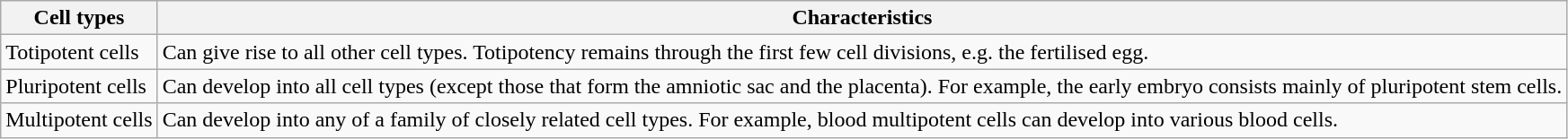<table class="wikitable">
<tr>
<th>Cell types</th>
<th>Characteristics</th>
</tr>
<tr>
<td>Totipotent cells</td>
<td>Can give rise to all other cell types. Totipotency remains through the first few cell divisions, e.g. the fertilised egg.</td>
</tr>
<tr>
<td>Pluripotent cells</td>
<td>Can develop into all cell types (except those that form the amniotic sac and the placenta). For example, the early embryo consists mainly of pluripotent stem cells.</td>
</tr>
<tr>
<td>Multipotent cells</td>
<td>Can develop into any of a family of closely related cell types. For example, blood multipotent cells can develop into various blood cells.</td>
</tr>
</table>
